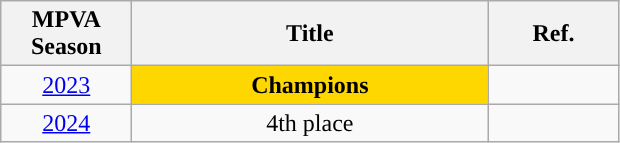<table class="wikitable">
<tr>
<th width=80px>MPVA Season</th>
<th width=230px>Title</th>
<th width=80px>Ref.</th>
</tr>
<tr align=center>
<td><a href='#'>2023</a></td>
<td style="background: gold;"><strong>Champions</strong></td>
<td></td>
</tr>
<tr align=center>
<td><a href='#'>2024</a></td>
<td>4th place</td>
<td></td>
</tr>
</table>
